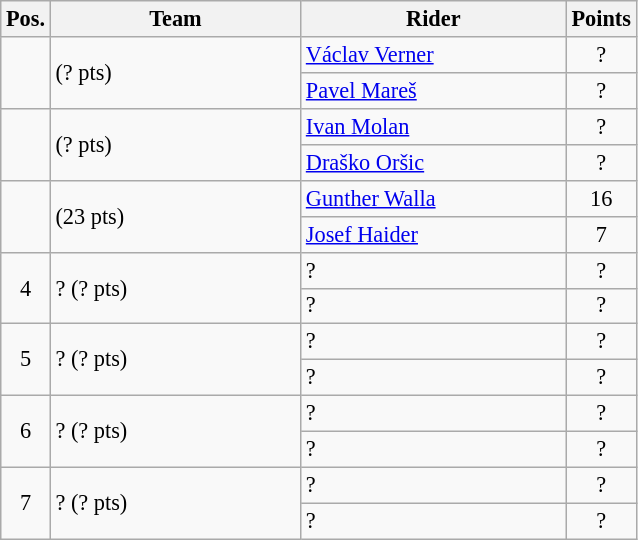<table class=wikitable style="font-size:93%;">
<tr>
<th width=25px>Pos.</th>
<th width=160px>Team</th>
<th width=170px>Rider</th>
<th width=40px>Points</th>
</tr>
<tr align=center >
<td rowspan=2 ></td>
<td rowspan=2 align=left> (? pts)</td>
<td align=left><a href='#'>Václav Verner</a></td>
<td>?</td>
</tr>
<tr align=center >
<td align=left><a href='#'>Pavel Mareš</a></td>
<td>?</td>
</tr>
<tr align=center >
<td rowspan=2 ></td>
<td rowspan=2 align=left> (? pts)</td>
<td align=left><a href='#'>Ivan Molan</a></td>
<td>?</td>
</tr>
<tr align=center >
<td align=left><a href='#'>Draško Oršic</a></td>
<td>?</td>
</tr>
<tr align=center >
<td rowspan=2 ></td>
<td rowspan=2 align=left> (23 pts)</td>
<td align=left><a href='#'>Gunther Walla</a></td>
<td>16</td>
</tr>
<tr align=center >
<td align=left><a href='#'>Josef Haider</a></td>
<td>7</td>
</tr>
<tr align=center>
<td rowspan=2>4</td>
<td rowspan=2 align=left>? (? pts)</td>
<td align=left>?</td>
<td>?</td>
</tr>
<tr align=center>
<td align=left>?</td>
<td>?</td>
</tr>
<tr align=center>
<td rowspan=2>5</td>
<td rowspan=2 align=left>? (? pts)</td>
<td align=left>?</td>
<td>?</td>
</tr>
<tr align=center>
<td align=left>?</td>
<td>?</td>
</tr>
<tr align=center>
<td rowspan=2>6</td>
<td rowspan=2 align=left>? (? pts)</td>
<td align=left>?</td>
<td>?</td>
</tr>
<tr align=center>
<td align=left>?</td>
<td>?</td>
</tr>
<tr align=center>
<td rowspan=2>7</td>
<td rowspan=2 align=left>? (? pts)</td>
<td align=left>?</td>
<td>?</td>
</tr>
<tr align=center>
<td align=left>?</td>
<td>?</td>
</tr>
</table>
